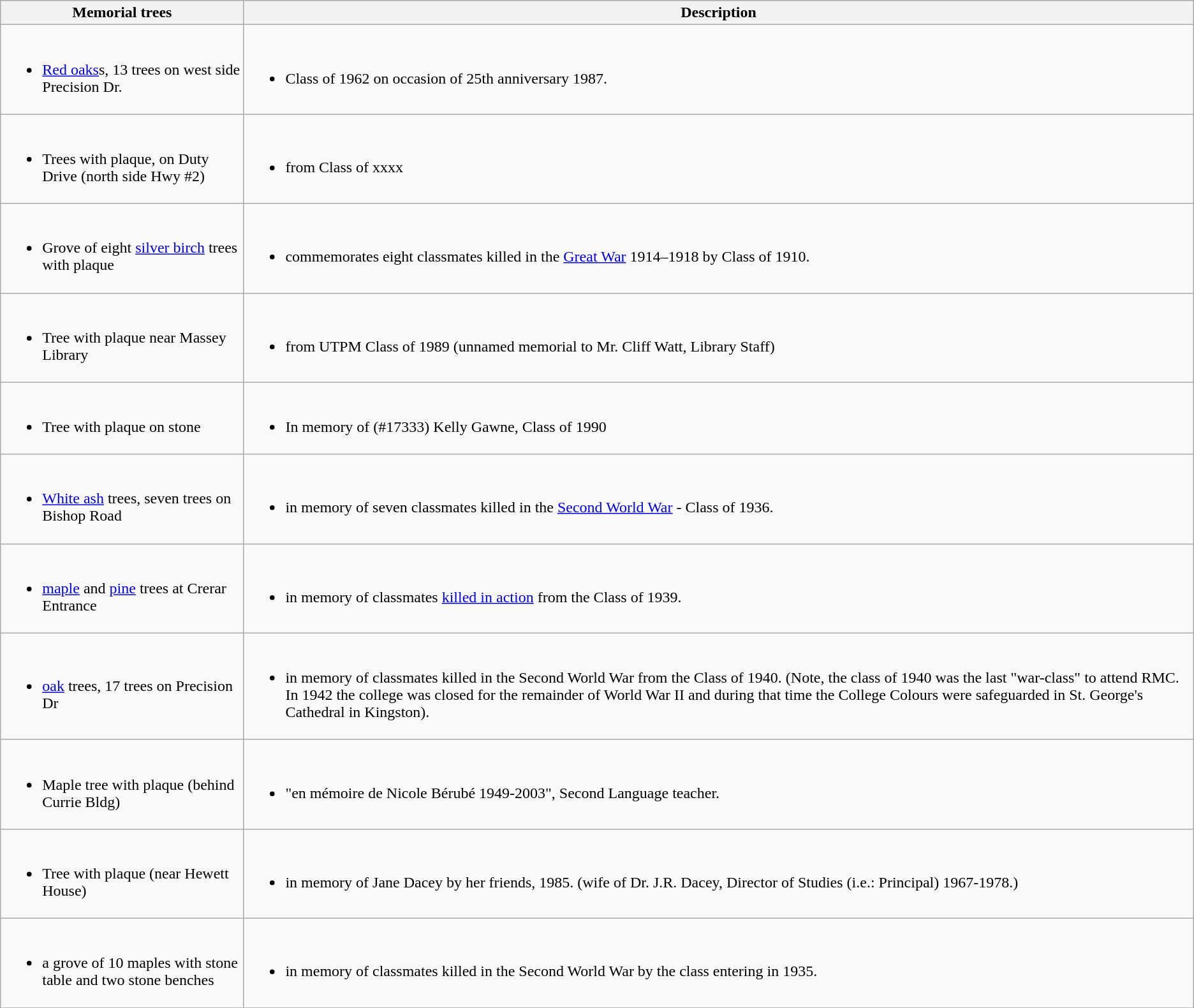<table class="wikitable">
<tr>
<th>Memorial trees</th>
<th>Description</th>
</tr>
<tr>
<td><br><ul><li><a href='#'>Red oaks</a>s, 13 trees on west side Precision Dr.</li></ul></td>
<td><br><ul><li>Class of 1962 on occasion of 25th anniversary 1987.</li></ul></td>
</tr>
<tr>
<td><br><ul><li>Trees with plaque, on Duty Drive (north side Hwy #2)</li></ul></td>
<td><br><ul><li>from Class of xxxx</li></ul></td>
</tr>
<tr>
<td><br><ul><li>Grove of eight <a href='#'>silver birch</a> trees with plaque</li></ul></td>
<td><br><ul><li>commemorates eight classmates killed in the <a href='#'>Great War</a> 1914–1918 by Class of 1910.</li></ul></td>
</tr>
<tr>
<td><br><ul><li>Tree with plaque near Massey Library</li></ul></td>
<td><br><ul><li>from UTPM Class of 1989 (unnamed memorial to Mr. Cliff Watt, Library Staff)</li></ul></td>
</tr>
<tr>
<td><br><ul><li>Tree with plaque on stone</li></ul></td>
<td><br><ul><li>In memory of (#17333) Kelly Gawne, Class of 1990</li></ul></td>
</tr>
<tr>
<td><br><ul><li><a href='#'>White ash</a> trees, seven trees on Bishop Road</li></ul></td>
<td><br><ul><li>in memory of seven classmates killed in the <a href='#'>Second World War</a> - Class of 1936.</li></ul></td>
</tr>
<tr>
<td><br><ul><li><a href='#'>maple</a> and <a href='#'>pine</a> trees at Crerar Entrance</li></ul></td>
<td><br><ul><li>in memory of classmates <a href='#'>killed in action</a> from the Class of 1939.</li></ul></td>
</tr>
<tr>
<td><br><ul><li><a href='#'>oak</a> trees, 17 trees on Precision Dr</li></ul></td>
<td><br><ul><li>in memory of classmates killed in the Second World War from the Class of 1940. (Note, the class of 1940 was the last "war-class" to attend RMC.  In 1942 the college was closed for the remainder of World War II and during that time the College Colours were safeguarded in St. George's Cathedral in Kingston).</li></ul></td>
</tr>
<tr>
<td><br><ul><li>Maple tree with plaque (behind Currie Bldg)</li></ul></td>
<td><br><ul><li>"en mémoire de Nicole Bérubé 1949-2003", Second Language teacher.</li></ul></td>
</tr>
<tr>
<td><br><ul><li>Tree with plaque (near Hewett House)</li></ul></td>
<td><br><ul><li>in memory of Jane Dacey by her friends, 1985. (wife of Dr. J.R. Dacey, Director of Studies (i.e.: Principal) 1967-1978.)</li></ul></td>
</tr>
<tr>
<td><br><ul><li>a grove of 10 maples with stone table and two stone benches</li></ul></td>
<td><br><ul><li>in memory of classmates killed in the Second World War by the class entering in 1935.</li></ul></td>
</tr>
<tr>
</tr>
</table>
